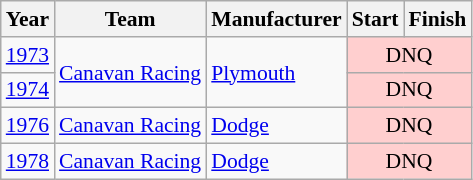<table class="wikitable" style="font-size: 90%;">
<tr>
<th>Year</th>
<th>Team</th>
<th>Manufacturer</th>
<th>Start</th>
<th>Finish</th>
</tr>
<tr>
<td><a href='#'>1973</a></td>
<td rowspan=2><a href='#'>Canavan Racing</a></td>
<td rowspan=2><a href='#'>Plymouth</a></td>
<td align=center colspan=2 style="background:#FFCFCF;">DNQ</td>
</tr>
<tr>
<td><a href='#'>1974</a></td>
<td align=center colspan=2 style="background:#FFCFCF;">DNQ</td>
</tr>
<tr>
<td><a href='#'>1976</a></td>
<td><a href='#'>Canavan Racing</a></td>
<td><a href='#'>Dodge</a></td>
<td align=center colspan=2 style="background:#FFCFCF;">DNQ</td>
</tr>
<tr>
<td><a href='#'>1978</a></td>
<td><a href='#'>Canavan Racing</a></td>
<td><a href='#'>Dodge</a></td>
<td align=center colspan=2 style="background:#FFCFCF;">DNQ</td>
</tr>
</table>
